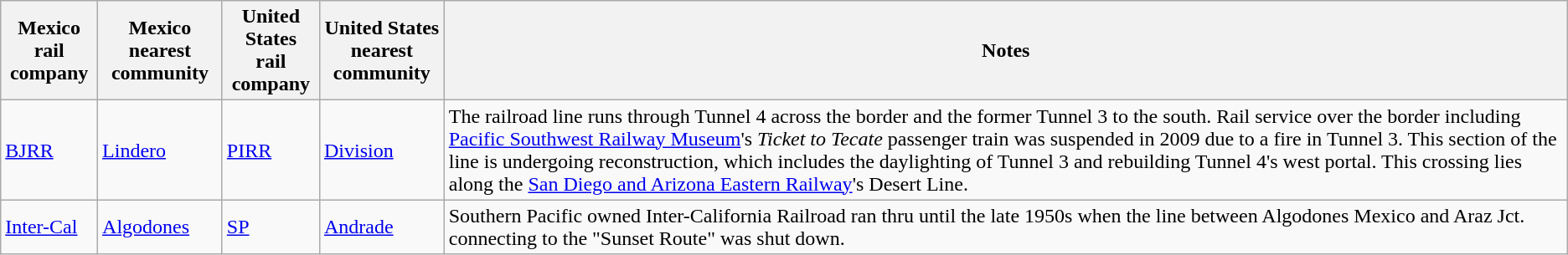<table class="wikitable">
<tr>
<th>Mexico<br>rail company</th>
<th>Mexico<br>nearest community</th>
<th>United States<br>rail company</th>
<th>United States<br>nearest community</th>
<th>Notes</th>
</tr>
<tr>
<td><a href='#'>BJRR</a></td>
<td><a href='#'>Lindero</a></td>
<td><a href='#'>PIRR</a></td>
<td><a href='#'>Division</a></td>
<td>The railroad line runs through Tunnel 4 across the border and the former Tunnel 3 to the south. Rail service over the border including <a href='#'>Pacific Southwest Railway Museum</a>'s <em>Ticket to Tecate</em> passenger train was suspended in 2009 due to a fire in Tunnel 3. This section of the line is undergoing reconstruction, which includes the daylighting of Tunnel 3 and rebuilding Tunnel 4's west portal. This crossing lies along the <a href='#'>San Diego and Arizona Eastern Railway</a>'s Desert Line.</td>
</tr>
<tr>
<td><a href='#'>Inter-Cal</a></td>
<td><a href='#'>Algodones</a></td>
<td><a href='#'>SP</a></td>
<td><a href='#'>Andrade</a></td>
<td>Southern Pacific owned Inter-California Railroad ran thru until the late 1950s when the line between Algodones Mexico and Araz Jct. connecting to the "Sunset Route" was shut down.</td>
</tr>
</table>
